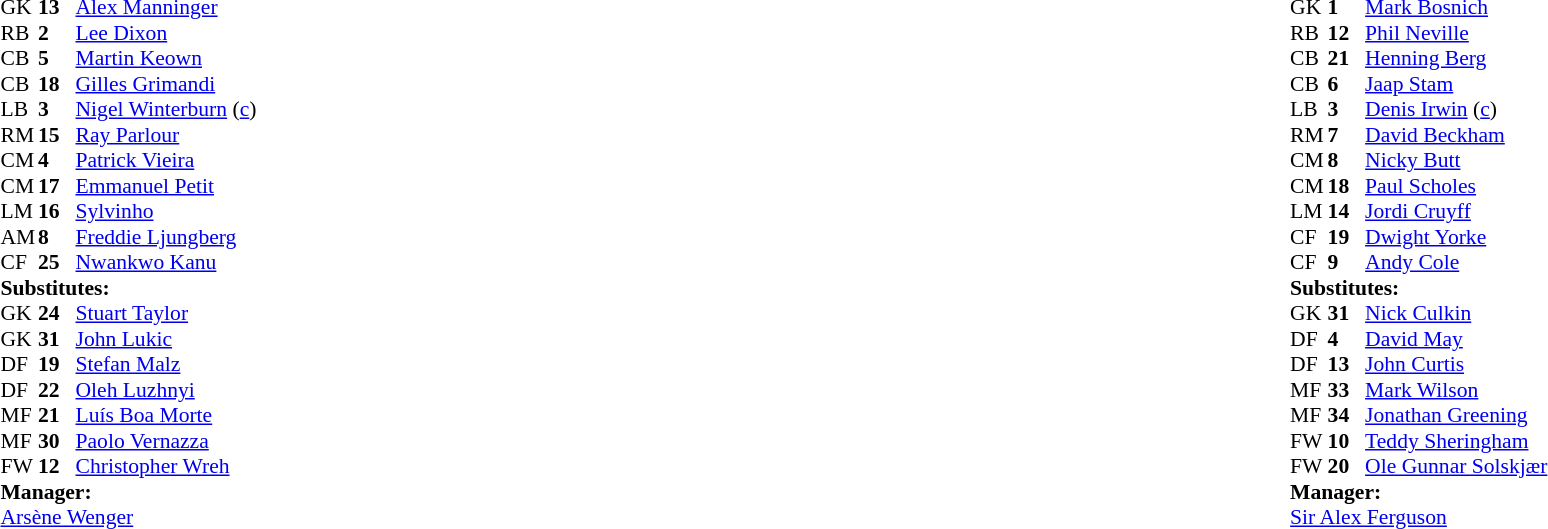<table width="100%">
<tr>
<td valign="top" width="50%"><br><table style="font-size: 90%" cellspacing="0" cellpadding="0">
<tr>
<th width=25></th>
<th width=25></th>
</tr>
<tr>
<td>GK</td>
<td><strong>13</strong></td>
<td> <a href='#'>Alex Manninger</a></td>
</tr>
<tr>
<td>RB</td>
<td><strong>2</strong></td>
<td> <a href='#'>Lee Dixon</a></td>
</tr>
<tr>
<td>CB</td>
<td><strong>5</strong></td>
<td> <a href='#'>Martin Keown</a></td>
<td></td>
</tr>
<tr>
<td>CB</td>
<td><strong>18</strong></td>
<td> <a href='#'>Gilles Grimandi</a></td>
</tr>
<tr>
<td>LB</td>
<td><strong>3</strong></td>
<td> <a href='#'>Nigel Winterburn</a> (<a href='#'>c</a>)</td>
</tr>
<tr>
<td>RM</td>
<td><strong>15</strong></td>
<td> <a href='#'>Ray Parlour</a></td>
<td></td>
<td></td>
</tr>
<tr>
<td>CM</td>
<td><strong>4</strong></td>
<td> <a href='#'>Patrick Vieira</a></td>
<td></td>
</tr>
<tr>
<td>CM</td>
<td><strong>17</strong></td>
<td> <a href='#'>Emmanuel Petit</a></td>
</tr>
<tr>
<td>LM</td>
<td><strong>16</strong></td>
<td> <a href='#'>Sylvinho</a></td>
<td></td>
<td></td>
</tr>
<tr>
<td>AM</td>
<td><strong>8</strong></td>
<td> <a href='#'>Freddie Ljungberg</a></td>
</tr>
<tr>
<td>CF</td>
<td><strong>25</strong></td>
<td> <a href='#'>Nwankwo Kanu</a></td>
</tr>
<tr>
<td colspan=3><strong>Substitutes:</strong></td>
</tr>
<tr>
<td>GK</td>
<td><strong>24</strong></td>
<td> <a href='#'>Stuart Taylor</a></td>
</tr>
<tr>
<td>GK</td>
<td><strong>31</strong></td>
<td> <a href='#'>John Lukic</a></td>
</tr>
<tr>
<td>DF</td>
<td><strong>19</strong></td>
<td> <a href='#'>Stefan Malz</a></td>
</tr>
<tr>
<td>DF</td>
<td><strong>22</strong></td>
<td> <a href='#'>Oleh Luzhnyi</a></td>
<td></td>
<td></td>
</tr>
<tr>
<td>MF</td>
<td><strong>21</strong></td>
<td> <a href='#'>Luís Boa Morte</a></td>
<td></td>
<td></td>
</tr>
<tr>
<td>MF</td>
<td><strong>30</strong></td>
<td> <a href='#'>Paolo Vernazza</a></td>
</tr>
<tr>
<td>FW</td>
<td><strong>12</strong></td>
<td> <a href='#'>Christopher Wreh</a></td>
</tr>
<tr>
<td colspan=3><strong>Manager:</strong></td>
</tr>
<tr>
<td colspan=4> <a href='#'>Arsène Wenger</a></td>
</tr>
</table>
</td>
<td valign="top"></td>
<td valign="top" width="50%"><br><table style="font-size: 90%" cellspacing="0" cellpadding="0" align=center>
<tr>
<th width=25></th>
<th width=25></th>
</tr>
<tr>
<td>GK</td>
<td><strong>1</strong></td>
<td> <a href='#'>Mark Bosnich</a></td>
</tr>
<tr>
<td>RB</td>
<td><strong>12</strong></td>
<td> <a href='#'>Phil Neville</a></td>
</tr>
<tr>
<td>CB</td>
<td><strong>21</strong></td>
<td> <a href='#'>Henning Berg</a></td>
</tr>
<tr>
<td>CB</td>
<td><strong>6</strong></td>
<td> <a href='#'>Jaap Stam</a></td>
<td></td>
<td></td>
</tr>
<tr>
<td>LB</td>
<td><strong>3</strong></td>
<td> <a href='#'>Denis Irwin</a> (<a href='#'>c</a>)</td>
</tr>
<tr>
<td>RM</td>
<td><strong>7</strong></td>
<td> <a href='#'>David Beckham</a></td>
<td></td>
</tr>
<tr>
<td>CM</td>
<td><strong>8</strong></td>
<td> <a href='#'>Nicky Butt</a></td>
<td></td>
<td></td>
</tr>
<tr>
<td>CM</td>
<td><strong>18</strong></td>
<td> <a href='#'>Paul Scholes</a></td>
</tr>
<tr>
<td>LM</td>
<td><strong>14</strong></td>
<td> <a href='#'>Jordi Cruyff</a></td>
<td></td>
<td></td>
</tr>
<tr>
<td>CF</td>
<td><strong>19</strong></td>
<td> <a href='#'>Dwight Yorke</a></td>
</tr>
<tr>
<td>CF</td>
<td><strong>9</strong></td>
<td> <a href='#'>Andy Cole</a></td>
</tr>
<tr>
<td colspan=3><strong>Substitutes:</strong></td>
</tr>
<tr>
<td>GK</td>
<td><strong>31</strong></td>
<td> <a href='#'>Nick Culkin</a></td>
</tr>
<tr>
<td>DF</td>
<td><strong>4</strong></td>
<td> <a href='#'>David May</a></td>
<td></td>
<td></td>
</tr>
<tr>
<td>DF</td>
<td><strong>13</strong></td>
<td> <a href='#'>John Curtis</a></td>
</tr>
<tr>
<td>MF</td>
<td><strong>33</strong></td>
<td> <a href='#'>Mark Wilson</a></td>
</tr>
<tr>
<td>MF</td>
<td><strong>34</strong></td>
<td> <a href='#'>Jonathan Greening</a></td>
</tr>
<tr>
<td>FW</td>
<td><strong>10</strong></td>
<td> <a href='#'>Teddy Sheringham</a></td>
<td></td>
<td></td>
</tr>
<tr>
<td>FW</td>
<td><strong>20</strong></td>
<td> <a href='#'>Ole Gunnar Solskjær</a></td>
<td></td>
<td></td>
</tr>
<tr>
<td colspan=3><strong>Manager:</strong></td>
</tr>
<tr>
<td colspan=4> <a href='#'>Sir Alex Ferguson</a></td>
</tr>
</table>
</td>
</tr>
</table>
